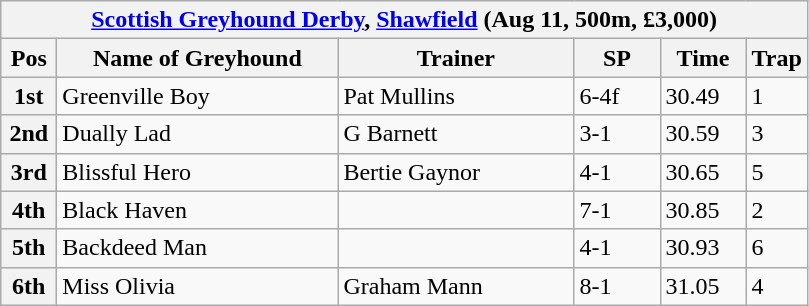<table class="wikitable">
<tr>
<th colspan="6"><a href='#'>Scottish Greyhound Derby</a>, <a href='#'>Shawfield</a> (Aug 11, 500m, £3,000)</th>
</tr>
<tr>
<th width=30>Pos</th>
<th width=180>Name of Greyhound</th>
<th width=150>Trainer</th>
<th width=50>SP</th>
<th width=50>Time</th>
<th width=30>Trap</th>
</tr>
<tr>
<th>1st</th>
<td>Greenville Boy</td>
<td>Pat Mullins</td>
<td>6-4f</td>
<td>30.49</td>
<td>1</td>
</tr>
<tr>
<th>2nd</th>
<td>Dually Lad</td>
<td>G Barnett</td>
<td>3-1</td>
<td>30.59</td>
<td>3</td>
</tr>
<tr>
<th>3rd</th>
<td>Blissful Hero</td>
<td>Bertie Gaynor</td>
<td>4-1</td>
<td>30.65</td>
<td>5</td>
</tr>
<tr>
<th>4th</th>
<td>Black Haven</td>
<td></td>
<td>7-1</td>
<td>30.85</td>
<td>2</td>
</tr>
<tr>
<th>5th</th>
<td>Backdeed Man</td>
<td></td>
<td>4-1</td>
<td>30.93</td>
<td>6</td>
</tr>
<tr>
<th>6th</th>
<td>Miss Olivia</td>
<td>Graham Mann</td>
<td>8-1</td>
<td>31.05</td>
<td>4</td>
</tr>
</table>
